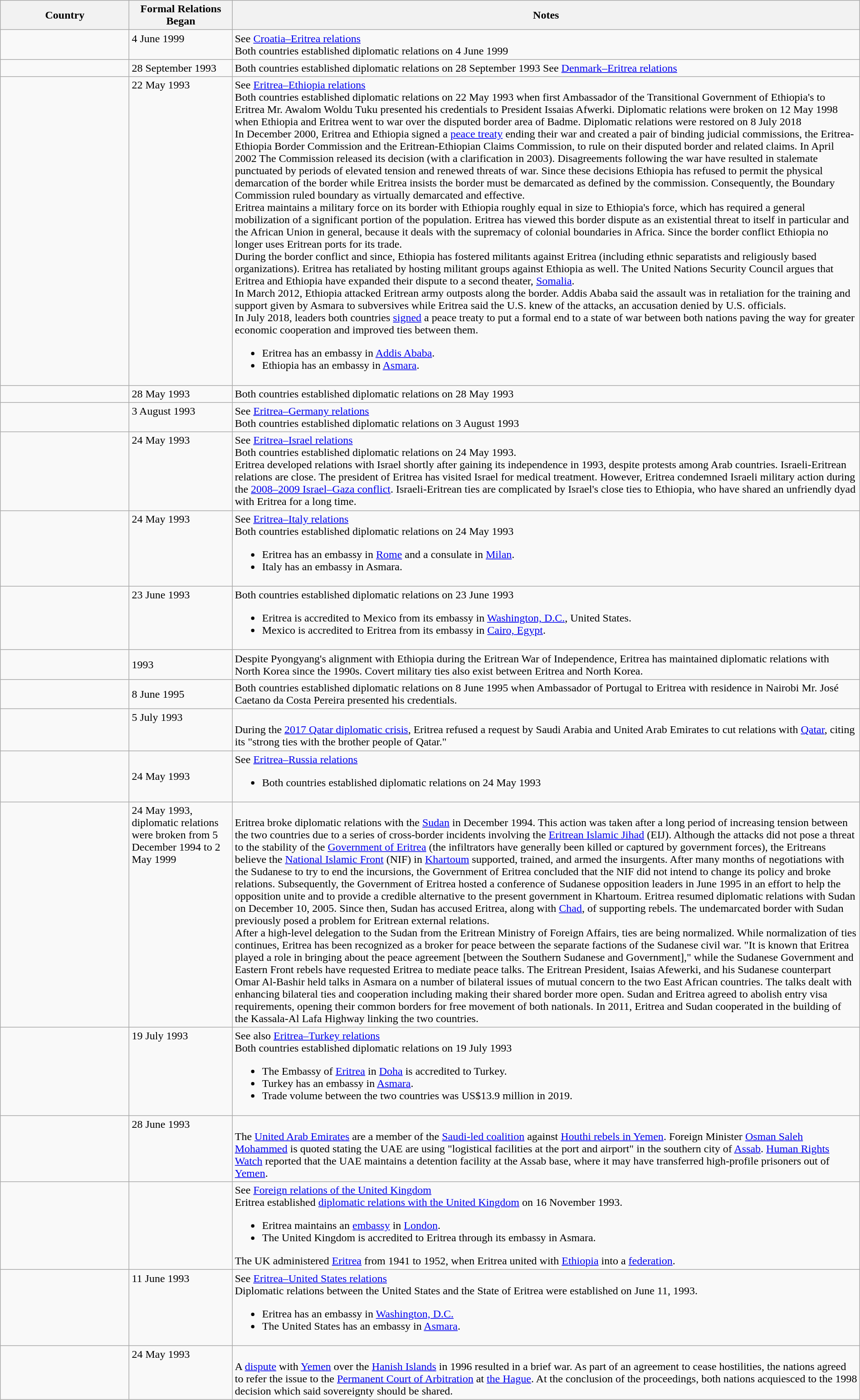<table class="wikitable sortable" style="width:100%; margin:auto;">
<tr>
<th style="width:15%;">Country</th>
<th style="width:12%;">Formal Relations Began</th>
<th>Notes</th>
</tr>
<tr valign="top">
<td></td>
<td>4 June 1999</td>
<td>See <a href='#'>Croatia–Eritrea relations</a><br>Both countries established diplomatic relations on 4 June 1999</td>
</tr>
<tr>
<td></td>
<td>28 September 1993</td>
<td>Both countries established diplomatic relations on 28 September 1993                                                                 See <a href='#'>Denmark–Eritrea relations</a></td>
</tr>
<tr valign="top">
<td></td>
<td>22 May 1993</td>
<td>See <a href='#'>Eritrea–Ethiopia relations</a><br>Both countries established diplomatic relations on 22 May 1993 when first Ambassador of the Transitional Government of Ethiopia's to Eritrea Mr. Awalom Woldu Tuku presented his credentials to President Issaias Afwerki. Diplomatic relations were broken on 12 May 1998 when Ethiopia and Eritrea went to war over the disputed border area of Badme. Diplomatic relations were restored on 8 July 2018<br>In December 2000, Eritrea and Ethiopia signed a <a href='#'>peace treaty</a> ending their war and created a pair of binding judicial commissions, the Eritrea-Ethiopia Border Commission and the Eritrean-Ethiopian Claims Commission,  to rule on their disputed border and related claims. In April 2002 The Commission released its decision (with a clarification in 2003). Disagreements following the war have resulted in stalemate punctuated by periods of elevated tension and renewed threats of war. Since these decisions Ethiopia has refused to permit the physical demarcation of the border while Eritrea insists the border must be demarcated as defined by the commission. Consequently, the Boundary Commission ruled boundary as virtually demarcated and effective.<br>Eritrea maintains a military force on its border with Ethiopia roughly equal in size to Ethiopia's force, which has required a general mobilization of a significant portion of the population. Eritrea has viewed this border dispute as an existential threat to itself in particular and the African Union in general, because it deals with the supremacy of colonial boundaries in Africa. Since the border conflict Ethiopia no longer uses Eritrean ports for its trade.<br>During the border conflict and since, Ethiopia has fostered militants against Eritrea (including ethnic separatists and religiously based organizations). Eritrea has retaliated by hosting militant groups against Ethiopia as well. The United Nations Security Council argues that Eritrea and Ethiopia have expanded their dispute to a second theater, <a href='#'>Somalia</a>.<br>In March 2012, Ethiopia attacked Eritrean army outposts along the border. Addis Ababa said the assault was in retaliation for the training and support given by Asmara to subversives while Eritrea said the U.S. knew of the attacks, an accusation denied by U.S. officials.<br>In July 2018, leaders both countries <a href='#'>signed</a> a peace treaty to put a formal end to a state of war between both nations paving the way for greater economic cooperation and improved ties between them.<ul><li>Eritrea has an embassy in <a href='#'>Addis Ababa</a>.</li><li>Ethiopia has an embassy in <a href='#'>Asmara</a>.</li></ul></td>
</tr>
<tr valign="top">
<td></td>
<td>28 May 1993</td>
<td>Both countries established diplomatic relations on 28 May 1993</td>
</tr>
<tr valign="top">
<td></td>
<td>3 August 1993</td>
<td>See <a href='#'>Eritrea–Germany relations</a><br>Both countries established diplomatic relations on 3 August 1993</td>
</tr>
<tr valign="top">
<td></td>
<td>24 May 1993</td>
<td>See <a href='#'>Eritrea–Israel relations</a><br>Both countries established diplomatic relations on 24 May 1993.<br>Eritrea developed relations with Israel shortly after gaining its independence in 1993, despite protests among Arab countries. Israeli-Eritrean relations are close. The president of Eritrea has visited Israel for medical treatment. However, Eritrea condemned Israeli military action during the <a href='#'>2008–2009 Israel–Gaza conflict</a>. Israeli-Eritrean ties are complicated by Israel's close ties to Ethiopia, who have shared an unfriendly dyad with Eritrea for a long time.</td>
</tr>
<tr valign="top">
<td></td>
<td>24 May 1993</td>
<td>See <a href='#'>Eritrea–Italy relations</a><br>Both countries established diplomatic relations on 24 May 1993<ul><li>Eritrea has an embassy in <a href='#'>Rome</a> and a consulate in <a href='#'>Milan</a>.</li><li>Italy has an embassy in Asmara.</li></ul></td>
</tr>
<tr valign="top">
<td></td>
<td>23 June 1993</td>
<td>Both countries established diplomatic relations on 23 June 1993<br><ul><li>Eritrea is accredited to Mexico from its embassy in <a href='#'>Washington, D.C.</a>, United States.</li><li>Mexico is accredited to Eritrea from its embassy in <a href='#'>Cairo, Egypt</a>.</li></ul></td>
</tr>
<tr>
<td></td>
<td>1993</td>
<td>Despite Pyongyang's alignment with Ethiopia during the Eritrean War of Independence, Eritrea has maintained diplomatic relations with North Korea since the 1990s. Covert military ties also exist between Eritrea and North Korea.</td>
</tr>
<tr>
<td></td>
<td>8 June 1995</td>
<td>Both countries established diplomatic relations on 8 June 1995 when Ambassador of Portugal to Eritrea with residence in Nairobi Mr. José Caetano da Costa Pereira presented his credentials.</td>
</tr>
<tr valign="top">
<td></td>
<td>5 July 1993</td>
<td><br>During the <a href='#'>2017 Qatar diplomatic crisis</a>, Eritrea refused a request by Saudi Arabia and United Arab Emirates to cut relations with <a href='#'>Qatar</a>, citing its "strong ties with the brother people of Qatar."</td>
</tr>
<tr>
<td></td>
<td>24 May 1993</td>
<td>See <a href='#'>Eritrea–Russia relations</a><br><ul><li>Both countries established diplomatic relations on 24 May 1993</li></ul></td>
</tr>
<tr valign="top">
<td></td>
<td>24 May 1993, diplomatic relations were broken from 5 December 1994 to 2 May 1999</td>
<td><br>Eritrea broke diplomatic relations with the <a href='#'>Sudan</a> in December 1994. This action was taken after a long period of increasing tension between the two countries due to a series of cross-border incidents involving the <a href='#'>Eritrean Islamic Jihad</a> (EIJ). Although the attacks did not pose a threat to the stability of the <a href='#'>Government of Eritrea</a> (the infiltrators have generally been killed or captured by government forces), the Eritreans believe the <a href='#'>National Islamic Front</a> (NIF) in <a href='#'>Khartoum</a> supported, trained, and armed the insurgents. After many months of negotiations with the Sudanese to try to end the incursions, the Government of Eritrea concluded that the NIF did not intend to change its policy and broke relations. Subsequently, the Government of Eritrea hosted a conference of Sudanese opposition leaders in June 1995 in an effort to help the opposition unite and to provide a credible alternative to the present government in Khartoum.  Eritrea resumed diplomatic relations with Sudan on December 10, 2005. Since then, Sudan has accused Eritrea, along with <a href='#'>Chad</a>, of supporting rebels.
The undemarcated border with Sudan previously posed a problem for Eritrean external relations.<br>After a high-level delegation to the Sudan from the Eritrean Ministry of Foreign Affairs, ties are being normalized. While normalization of ties continues, Eritrea has been recognized as a broker for peace between the separate factions of the Sudanese civil war. "It is known that Eritrea played a role in bringing about the peace agreement [between the Southern Sudanese and Government]," while the Sudanese Government and Eastern Front rebels have requested Eritrea to mediate peace talks.
The Eritrean President, Isaias Afewerki, and his Sudanese counterpart Omar Al-Bashir held talks in Asmara on a number of bilateral issues of mutual concern to the two East African countries. The talks dealt with enhancing bilateral ties and cooperation including making their shared border more open. Sudan and Eritrea agreed to abolish entry visa requirements, opening their common borders for free movement of both nationals. In 2011, Eritrea and Sudan cooperated in the building of the  Kassala-Al Lafa Highway linking the two countries.</td>
</tr>
<tr valign="top">
<td></td>
<td>19 July 1993</td>
<td>See also <a href='#'>Eritrea–Turkey relations</a><br>Both countries established diplomatic relations on 19 July 1993<ul><li>The Embassy of <a href='#'>Eritrea</a> in <a href='#'>Doha</a> is accredited to Turkey.</li><li>Turkey has an embassy in <a href='#'>Asmara</a>.</li><li>Trade volume between the two countries was US$13.9 million in 2019.</li></ul></td>
</tr>
<tr valign="top">
<td></td>
<td>28 June 1993</td>
<td><br>The <a href='#'>United Arab Emirates</a> are a member of the <a href='#'>Saudi-led coalition</a> against <a href='#'>Houthi rebels in Yemen</a>. Foreign Minister <a href='#'>Osman Saleh Mohammed</a> is quoted stating the UAE are using "logistical facilities at the port and airport" in the southern city of <a href='#'>Assab</a>. <a href='#'>Human Rights Watch</a> reported that the UAE maintains a detention facility at the Assab base, where it may have transferred high-profile prisoners out of <a href='#'>Yemen</a>.</td>
</tr>
<tr valign="top">
<td></td>
<td></td>
<td>See <a href='#'>Foreign relations of the United Kingdom</a><br>Eritrea established <a href='#'>diplomatic relations with the United Kingdom</a> on 16 November 1993.<ul><li>Eritrea maintains an <a href='#'>embassy</a> in <a href='#'>London</a>.</li><li>The United Kingdom is accredited to Eritrea through its embassy in Asmara.</li></ul>The UK administered <a href='#'>Eritrea</a> from 1941 to 1952, when Eritrea united with <a href='#'>Ethiopia</a> into a <a href='#'>federation</a>.</td>
</tr>
<tr valign="top">
<td></td>
<td>11 June 1993</td>
<td>See <a href='#'>Eritrea–United States relations</a><br>Diplomatic relations between the United States and the State of Eritrea were established on June 11, 1993.<ul><li>Eritrea has an embassy in <a href='#'>Washington, D.C.</a></li><li>The United States has an embassy in <a href='#'>Asmara</a>.</li></ul></td>
</tr>
<tr valign="top">
<td></td>
<td>24 May 1993</td>
<td><br>A <a href='#'>dispute</a> with <a href='#'>Yemen</a> over the <a href='#'>Hanish Islands</a> in 1996 resulted in a brief war. As part of an agreement to cease hostilities, the nations agreed to refer the issue to the <a href='#'>Permanent Court of Arbitration</a> at <a href='#'>the Hague</a>. At the conclusion of the proceedings, both nations acquiesced to the 1998 decision which said sovereignty should be shared.</td>
</tr>
</table>
